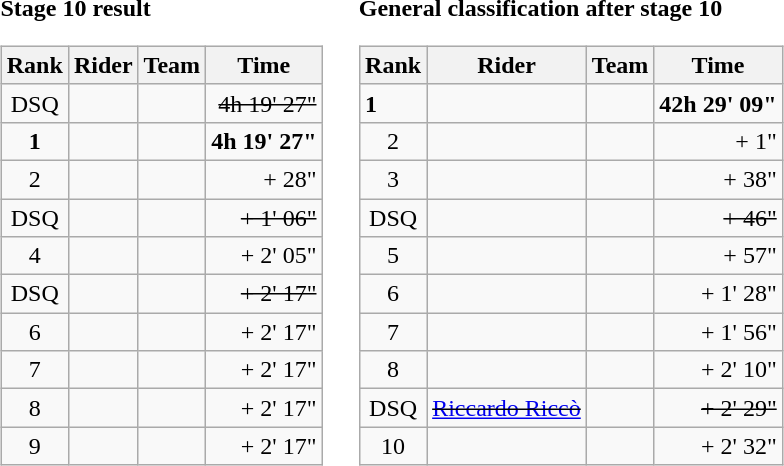<table>
<tr>
<td><strong>Stage 10 result</strong><br><table class="wikitable">
<tr>
<th>Rank</th>
<th>Rider</th>
<th>Team</th>
<th>Time</th>
</tr>
<tr>
<td style="text-align:center;">DSQ</td>
<td><s></s></td>
<td><s></s></td>
<td style="text-align:right;"><s>4h 19' 27"</s></td>
</tr>
<tr>
<td style="text-align:center;"><strong>1</strong></td>
<td><strong></strong></td>
<td><strong></strong></td>
<td style="text-align:right;"><strong>4h 19' 27"</strong></td>
</tr>
<tr>
<td style="text-align:center;">2</td>
<td></td>
<td></td>
<td style="text-align:right;">+ 28"</td>
</tr>
<tr>
<td style="text-align:center;">DSQ</td>
<td><s></s></td>
<td><s></s></td>
<td style="text-align:right;"><s>+ 1' 06"</s></td>
</tr>
<tr>
<td style="text-align:center;">4</td>
<td></td>
<td></td>
<td style="text-align:right;">+ 2' 05"</td>
</tr>
<tr>
<td style="text-align:center;">DSQ</td>
<td><s></s></td>
<td><s></s></td>
<td style="text-align:right;"><s>+ 2' 17"</s></td>
</tr>
<tr>
<td style="text-align:center;">6</td>
<td></td>
<td></td>
<td style="text-align:right;">+ 2' 17"</td>
</tr>
<tr>
<td style="text-align:center;">7</td>
<td></td>
<td></td>
<td style="text-align:right;">+ 2' 17"</td>
</tr>
<tr>
<td style="text-align:center;">8</td>
<td></td>
<td></td>
<td style="text-align:right;">+ 2' 17"</td>
</tr>
<tr>
<td style="text-align:center;">9</td>
<td></td>
<td></td>
<td style="text-align:right;">+ 2' 17"</td>
</tr>
</table>
</td>
<td></td>
<td><strong>General classification after stage 10</strong><br><table class="wikitable">
<tr>
<th>Rank</th>
<th>Rider</th>
<th>Team</th>
<th>Time</th>
</tr>
<tr>
<td><strong>1</strong></td>
<td><strong></strong></td>
<td><strong></strong></td>
<td style="text-align:right;"><strong>42h 29' 09"</strong></td>
</tr>
<tr>
<td style="text-align:center;">2</td>
<td></td>
<td></td>
<td style="text-align:right;">+ 1"</td>
</tr>
<tr>
<td style="text-align:center;">3</td>
<td></td>
<td></td>
<td style="text-align:right;">+ 38"</td>
</tr>
<tr>
<td style="text-align:center;">DSQ</td>
<td><s></s></td>
<td><s></s></td>
<td style="text-align:right;"><s>+ 46"</s></td>
</tr>
<tr>
<td style="text-align:center;">5</td>
<td></td>
<td></td>
<td style="text-align:right;">+ 57"</td>
</tr>
<tr>
<td style="text-align:center;">6</td>
<td></td>
<td></td>
<td style="text-align:right;">+ 1' 28"</td>
</tr>
<tr>
<td style="text-align:center;">7</td>
<td></td>
<td></td>
<td style="text-align:right;">+ 1' 56"</td>
</tr>
<tr>
<td style="text-align:center;">8</td>
<td></td>
<td></td>
<td style="text-align:right;">+ 2' 10"</td>
</tr>
<tr>
<td style="text-align:center;">DSQ</td>
<td><s> <a href='#'>Riccardo Riccò</a>  </s></td>
<td><s></s></td>
<td style="text-align:right;"><s>+ 2' 29"</s></td>
</tr>
<tr>
<td style="text-align:center;">10</td>
<td></td>
<td></td>
<td style="text-align:right;">+ 2' 32"</td>
</tr>
</table>
</td>
</tr>
</table>
